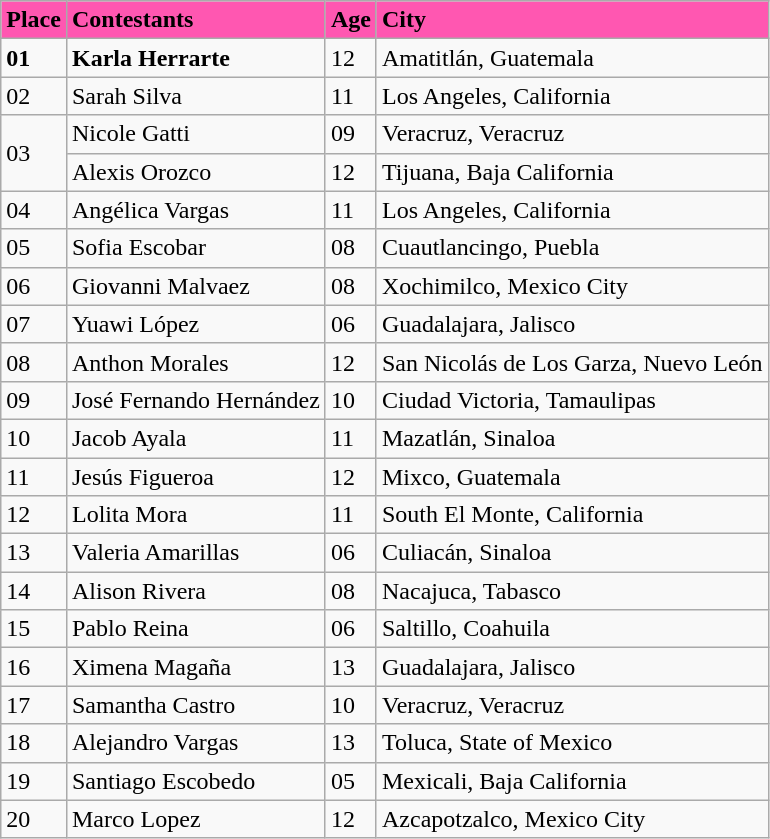<table class="wikitable">
<tr style="background:#FF57B1; color:Black;">
<td><strong>Place</strong></td>
<td><strong>Contestants</strong></td>
<td><strong>Age</strong></td>
<td><strong>City</strong></td>
</tr>
<tr>
<td><strong>01</strong></td>
<td><strong>Karla Herrarte</strong></td>
<td>12</td>
<td>Amatitlán, Guatemala</td>
</tr>
<tr>
<td>02</td>
<td>Sarah Silva</td>
<td>11</td>
<td>Los Angeles, California</td>
</tr>
<tr>
<td rowspan=2>03</td>
<td>Nicole Gatti</td>
<td>09</td>
<td>Veracruz, Veracruz</td>
</tr>
<tr>
<td>Alexis Orozco</td>
<td>12</td>
<td>Tijuana, Baja California</td>
</tr>
<tr>
<td>04</td>
<td>Angélica Vargas</td>
<td>11</td>
<td>Los Angeles, California</td>
</tr>
<tr>
<td>05</td>
<td>Sofia Escobar</td>
<td>08</td>
<td>Cuautlancingo, Puebla</td>
</tr>
<tr>
<td>06</td>
<td>Giovanni Malvaez</td>
<td>08</td>
<td>Xochimilco, Mexico City</td>
</tr>
<tr>
<td>07</td>
<td>Yuawi López</td>
<td>06</td>
<td>Guadalajara, Jalisco</td>
</tr>
<tr>
<td>08</td>
<td>Anthon Morales</td>
<td>12</td>
<td>San Nicolás de Los Garza, Nuevo León</td>
</tr>
<tr>
<td>09</td>
<td>José Fernando Hernández</td>
<td>10</td>
<td>Ciudad Victoria, Tamaulipas</td>
</tr>
<tr>
<td>10</td>
<td>Jacob Ayala</td>
<td>11</td>
<td>Mazatlán, Sinaloa</td>
</tr>
<tr>
<td>11</td>
<td>Jesús Figueroa</td>
<td>12</td>
<td>Mixco, Guatemala</td>
</tr>
<tr>
<td>12</td>
<td>Lolita Mora</td>
<td>11</td>
<td>South El Monte, California</td>
</tr>
<tr>
<td>13</td>
<td>Valeria Amarillas</td>
<td>06</td>
<td>Culiacán, Sinaloa</td>
</tr>
<tr>
<td>14</td>
<td>Alison Rivera</td>
<td>08</td>
<td>Nacajuca, Tabasco</td>
</tr>
<tr>
<td>15</td>
<td>Pablo Reina</td>
<td>06</td>
<td>Saltillo, Coahuila</td>
</tr>
<tr>
<td>16</td>
<td>Ximena Magaña</td>
<td>13</td>
<td>Guadalajara, Jalisco</td>
</tr>
<tr>
<td>17</td>
<td>Samantha Castro</td>
<td>10</td>
<td>Veracruz, Veracruz</td>
</tr>
<tr>
<td>18</td>
<td>Alejandro Vargas</td>
<td>13</td>
<td>Toluca, State of Mexico</td>
</tr>
<tr>
<td>19</td>
<td>Santiago Escobedo</td>
<td>05</td>
<td>Mexicali, Baja California</td>
</tr>
<tr>
<td>20</td>
<td>Marco Lopez</td>
<td>12</td>
<td>Azcapotzalco, Mexico City</td>
</tr>
</table>
